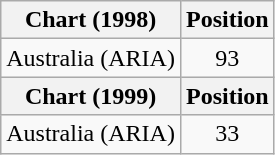<table class="wikitable">
<tr>
<th>Chart (1998)</th>
<th>Position</th>
</tr>
<tr>
<td>Australia (ARIA)</td>
<td align="center">93</td>
</tr>
<tr>
<th>Chart (1999)</th>
<th>Position</th>
</tr>
<tr>
<td>Australia (ARIA)</td>
<td align="center">33</td>
</tr>
</table>
